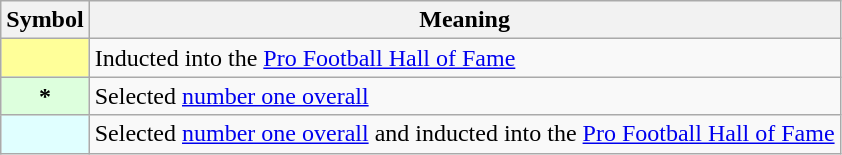<table class="wikitable plainrowheaders" border="1">
<tr>
<th scope="col">Symbol</th>
<th scope="col">Meaning</th>
</tr>
<tr>
<th scope="row" style="text-align:center; background:#FFFF99;"></th>
<td>Inducted into the <a href='#'>Pro Football Hall of Fame</a></td>
</tr>
<tr>
<th scope="row" style="text-align:center; background:#DDFFDD;">*</th>
<td>Selected <a href='#'>number one overall</a></td>
</tr>
<tr>
<th scope="row" style="text-align:center; background:#E0FFFF;"></th>
<td>Selected <a href='#'>number one overall</a> and inducted into the <a href='#'>Pro Football Hall of Fame</a></td>
</tr>
</table>
